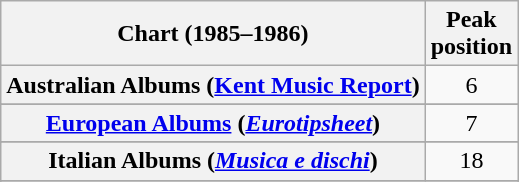<table class="wikitable sortable plainrowheaders" style="text-align:center">
<tr>
<th scope="col">Chart (1985–1986)</th>
<th scope="col">Peak<br>position</th>
</tr>
<tr>
<th scope="row">Australian Albums (<a href='#'>Kent Music Report</a>)</th>
<td>6</td>
</tr>
<tr>
</tr>
<tr>
<th scope="row"><a href='#'>European Albums</a> (<em><a href='#'>Eurotipsheet</a></em>)</th>
<td>7</td>
</tr>
<tr>
</tr>
<tr>
<th scope="row">Italian Albums (<em><a href='#'>Musica e dischi</a></em>)</th>
<td>18</td>
</tr>
<tr>
</tr>
<tr>
</tr>
<tr>
</tr>
<tr>
</tr>
<tr>
</tr>
</table>
